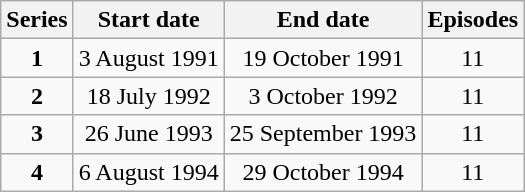<table class="wikitable" style="text-align:center;">
<tr>
<th>Series</th>
<th>Start date</th>
<th>End date</th>
<th>Episodes</th>
</tr>
<tr>
<td><strong>1</strong></td>
<td>3 August 1991</td>
<td>19 October 1991</td>
<td>11</td>
</tr>
<tr>
<td><strong>2</strong></td>
<td>18 July 1992</td>
<td>3 October 1992</td>
<td>11</td>
</tr>
<tr>
<td><strong>3</strong></td>
<td>26 June 1993</td>
<td>25 September 1993</td>
<td>11</td>
</tr>
<tr>
<td><strong>4</strong></td>
<td>6 August 1994</td>
<td>29 October 1994</td>
<td>11</td>
</tr>
</table>
